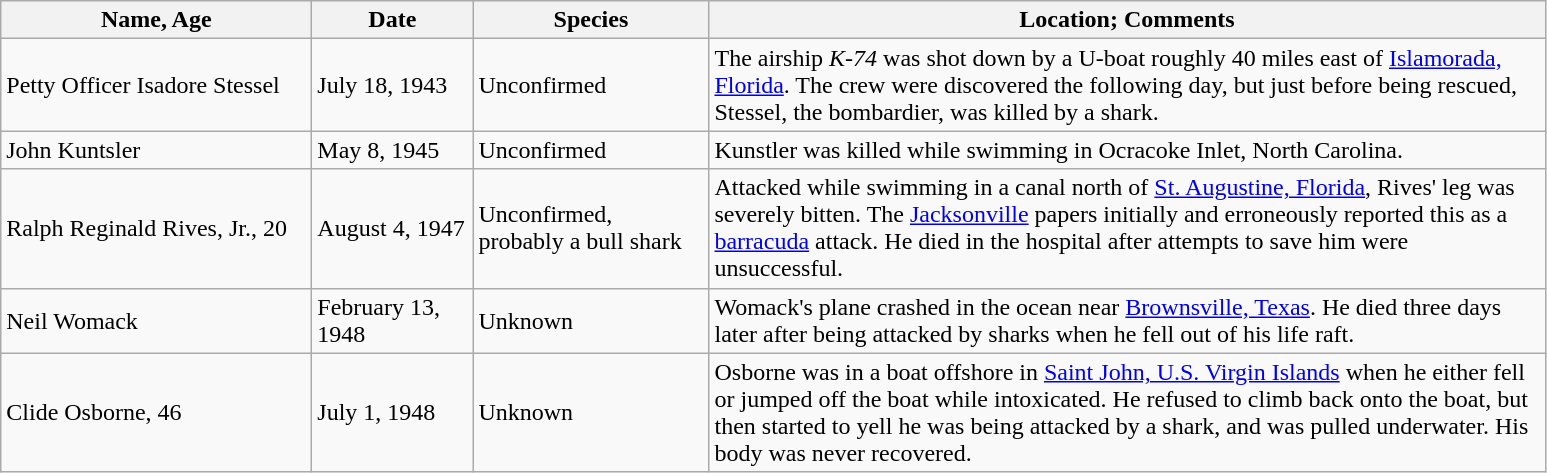<table class="wikitable">
<tr>
<th width="200">Name, Age</th>
<th width="100">Date</th>
<th width="150">Species</th>
<th width="550">Location; Comments</th>
</tr>
<tr>
<td>Petty Officer Isadore Stessel</td>
<td>July 18, 1943</td>
<td>Unconfirmed</td>
<td>The airship <em>K-74</em> was shot down by a U-boat roughly 40 miles east of <a href='#'>Islamorada, Florida</a>. The crew were discovered the following day, but just before being rescued, Stessel, the bombardier, was killed by a shark.</td>
</tr>
<tr>
<td>John Kuntsler</td>
<td>May 8, 1945</td>
<td>Unconfirmed</td>
<td>Kunstler was killed while swimming in Ocracoke Inlet, North Carolina.</td>
</tr>
<tr>
<td>Ralph Reginald Rives, Jr., 20</td>
<td>August 4, 1947</td>
<td>Unconfirmed, probably a bull shark</td>
<td>Attacked while swimming in a canal  north of <a href='#'>St. Augustine, Florida</a>, Rives' leg was severely bitten. The <a href='#'>Jacksonville</a> papers initially and erroneously reported this as a <a href='#'>barracuda</a> attack. He died in the hospital after attempts to save him were unsuccessful.</td>
</tr>
<tr>
<td>Neil Womack</td>
<td>February 13, 1948</td>
<td>Unknown</td>
<td>Womack's plane crashed in the ocean near <a href='#'>Brownsville, Texas</a>. He died three days later after being attacked by sharks when he fell out of his life raft.</td>
</tr>
<tr>
<td>Clide Osborne, 46</td>
<td>July 1, 1948</td>
<td>Unknown</td>
<td>Osborne was in a boat  offshore in <a href='#'>Saint John, U.S. Virgin Islands</a> when he either fell or jumped off the boat while intoxicated. He refused to climb back onto the boat, but then started to yell he was being attacked by a shark, and was pulled underwater. His body was never recovered.</td>
</tr>
</table>
